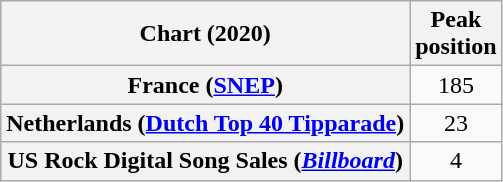<table class="wikitable sortable plainrowheaders" style="text-align:center;">
<tr>
<th>Chart (2020)</th>
<th>Peak<br>position</th>
</tr>
<tr>
<th scope="row">France (<a href='#'>SNEP</a>)</th>
<td>185</td>
</tr>
<tr>
<th scope="row">Netherlands (<a href='#'>Dutch Top 40 Tipparade</a>)</th>
<td>23</td>
</tr>
<tr>
<th scope="row">US Rock Digital Song Sales (<em><a href='#'>Billboard</a></em>)</th>
<td>4</td>
</tr>
</table>
